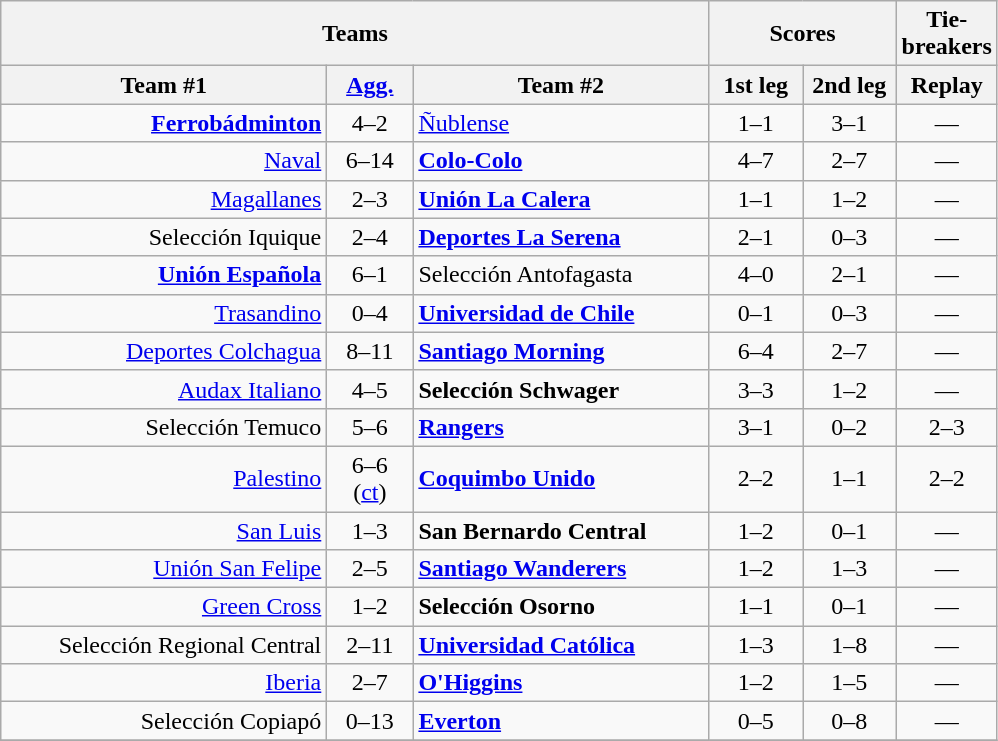<table class="wikitable" style="text-align: center;">
<tr>
<th colspan=3>Teams</th>
<th colspan=2>Scores</th>
<th colspan=3>Tie-breakers</th>
</tr>
<tr>
<th width="210">Team #1</th>
<th width="50"><a href='#'>Agg.</a></th>
<th width="190">Team #2</th>
<th width="55">1st leg</th>
<th width="55">2nd leg</th>
<th width="50">Replay</th>
</tr>
<tr>
<td align=right><strong><a href='#'>Ferrobádminton</a></strong></td>
<td>4–2</td>
<td align=left><a href='#'>Ñublense</a></td>
<td>1–1</td>
<td>3–1</td>
<td>—</td>
</tr>
<tr>
<td align=right><a href='#'>Naval</a></td>
<td>6–14</td>
<td align=left><strong><a href='#'>Colo-Colo</a></strong></td>
<td>4–7</td>
<td>2–7</td>
<td>—</td>
</tr>
<tr>
<td align=right><a href='#'>Magallanes</a></td>
<td>2–3</td>
<td align=left><strong><a href='#'>Unión La Calera</a></strong></td>
<td>1–1</td>
<td>1–2</td>
<td>—</td>
</tr>
<tr>
<td align=right>Selección Iquique</td>
<td>2–4</td>
<td align=left><strong><a href='#'>Deportes La Serena</a></strong></td>
<td>2–1</td>
<td>0–3</td>
<td>—</td>
</tr>
<tr>
<td align=right><strong><a href='#'>Unión Española</a></strong></td>
<td>6–1</td>
<td align=left>Selección Antofagasta</td>
<td>4–0</td>
<td>2–1</td>
<td>—</td>
</tr>
<tr>
<td align=right><a href='#'>Trasandino</a></td>
<td>0–4</td>
<td align=left><strong><a href='#'>Universidad de Chile</a></strong></td>
<td>0–1</td>
<td>0–3</td>
<td>—</td>
</tr>
<tr>
<td align=right><a href='#'>Deportes Colchagua</a></td>
<td>8–11</td>
<td align=left><strong><a href='#'>Santiago Morning</a></strong></td>
<td>6–4</td>
<td>2–7</td>
<td>—</td>
</tr>
<tr>
<td align=right><a href='#'>Audax Italiano</a></td>
<td>4–5</td>
<td align=left><strong>Selección Schwager</strong></td>
<td>3–3</td>
<td>1–2</td>
<td>—</td>
</tr>
<tr>
<td align=right>Selección Temuco</td>
<td>5–6</td>
<td align=left><strong><a href='#'>Rangers</a></strong></td>
<td>3–1</td>
<td>0–2</td>
<td>2–3</td>
</tr>
<tr>
<td align=right><a href='#'>Palestino</a></td>
<td>6–6 (<a href='#'>ct</a>)</td>
<td align=left><strong><a href='#'>Coquimbo Unido</a></strong></td>
<td>2–2</td>
<td>1–1</td>
<td>2–2</td>
</tr>
<tr>
<td align=right><a href='#'>San Luis</a></td>
<td>1–3</td>
<td align=left><strong>San Bernardo Central</strong></td>
<td>1–2</td>
<td>0–1</td>
<td>—</td>
</tr>
<tr>
<td align=right><a href='#'>Unión San Felipe</a></td>
<td>2–5</td>
<td align=left><strong><a href='#'>Santiago Wanderers</a></strong></td>
<td>1–2</td>
<td>1–3</td>
<td>—</td>
</tr>
<tr>
<td align=right><a href='#'>Green Cross</a></td>
<td>1–2</td>
<td align=left><strong>Selección Osorno</strong></td>
<td>1–1</td>
<td>0–1</td>
<td>—</td>
</tr>
<tr>
<td align=right>Selección Regional Central</td>
<td>2–11</td>
<td align=left><strong><a href='#'>Universidad Católica</a></strong></td>
<td>1–3</td>
<td>1–8</td>
<td>—</td>
</tr>
<tr>
<td align=right><a href='#'>Iberia</a></td>
<td>2–7</td>
<td align=left><strong><a href='#'>O'Higgins</a></strong></td>
<td>1–2</td>
<td>1–5</td>
<td>—</td>
</tr>
<tr>
<td align=right>Selección Copiapó</td>
<td>0–13</td>
<td align=left><strong><a href='#'>Everton</a></strong></td>
<td>0–5</td>
<td>0–8</td>
<td>—</td>
</tr>
<tr>
</tr>
</table>
